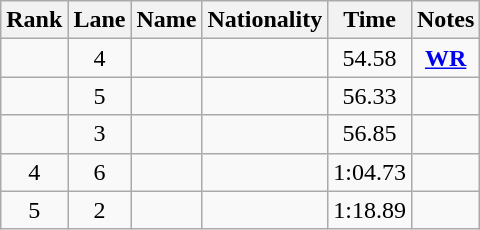<table class="wikitable sortable" style="text-align:center">
<tr>
<th>Rank</th>
<th>Lane</th>
<th>Name</th>
<th>Nationality</th>
<th>Time</th>
<th>Notes</th>
</tr>
<tr>
<td></td>
<td>4</td>
<td align=left></td>
<td align=left></td>
<td>54.58</td>
<td><strong><a href='#'>WR</a></strong></td>
</tr>
<tr>
<td></td>
<td>5</td>
<td align=left></td>
<td align=left></td>
<td>56.33</td>
<td></td>
</tr>
<tr>
<td></td>
<td>3</td>
<td align=left></td>
<td align=left></td>
<td>56.85</td>
<td></td>
</tr>
<tr>
<td>4</td>
<td>6</td>
<td align=left></td>
<td align=left></td>
<td>1:04.73</td>
<td></td>
</tr>
<tr>
<td>5</td>
<td>2</td>
<td align=left></td>
<td align=left></td>
<td>1:18.89</td>
<td></td>
</tr>
</table>
